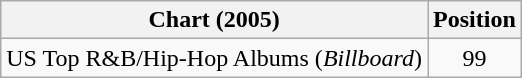<table class="wikitable plainrowheaders">
<tr>
<th>Chart (2005)</th>
<th>Position</th>
</tr>
<tr>
<td>US Top R&B/Hip-Hop Albums (<em>Billboard</em>)</td>
<td align="center">99</td>
</tr>
</table>
